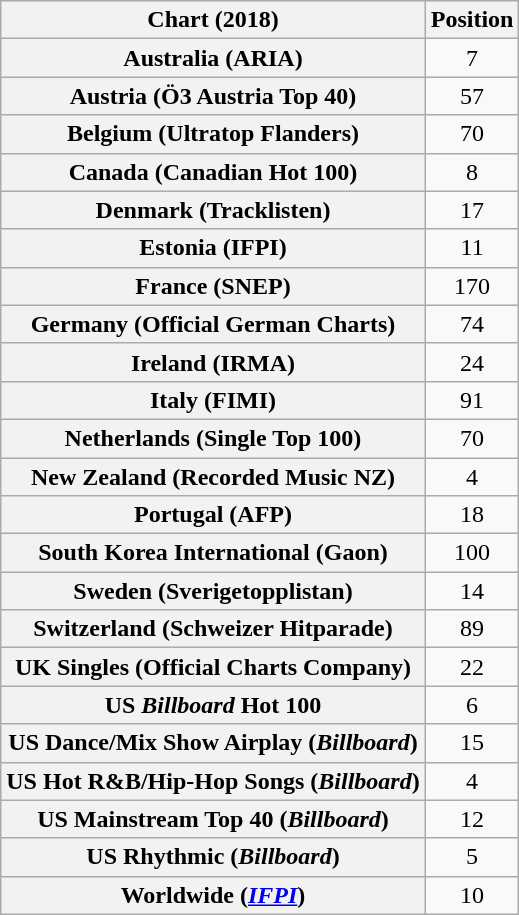<table class="wikitable sortable plainrowheaders" style="text-align:center">
<tr>
<th scope="col">Chart (2018)</th>
<th scope="col">Position</th>
</tr>
<tr>
<th scope="row">Australia (ARIA)</th>
<td>7</td>
</tr>
<tr>
<th scope="row">Austria (Ö3 Austria Top 40)</th>
<td>57</td>
</tr>
<tr>
<th scope="row">Belgium (Ultratop Flanders)</th>
<td>70</td>
</tr>
<tr>
<th scope="row">Canada (Canadian Hot 100)</th>
<td>8</td>
</tr>
<tr>
<th scope="row">Denmark (Tracklisten)</th>
<td>17</td>
</tr>
<tr>
<th scope="row">Estonia (IFPI)</th>
<td>11</td>
</tr>
<tr>
<th scope="row">France (SNEP)</th>
<td>170</td>
</tr>
<tr>
<th scope="row">Germany (Official German Charts)</th>
<td>74</td>
</tr>
<tr>
<th scope="row">Ireland (IRMA)</th>
<td>24</td>
</tr>
<tr>
<th scope="row">Italy (FIMI)</th>
<td>91</td>
</tr>
<tr>
<th scope="row">Netherlands (Single Top 100)</th>
<td>70</td>
</tr>
<tr>
<th scope="row">New Zealand (Recorded Music NZ)</th>
<td>4</td>
</tr>
<tr>
<th scope="row">Portugal (AFP)</th>
<td>18</td>
</tr>
<tr>
<th scope="row">South Korea International (Gaon)</th>
<td>100</td>
</tr>
<tr>
<th scope="row">Sweden (Sverigetopplistan)</th>
<td>14</td>
</tr>
<tr>
<th scope="row">Switzerland (Schweizer Hitparade)</th>
<td>89</td>
</tr>
<tr>
<th scope="row">UK Singles (Official Charts Company)</th>
<td>22</td>
</tr>
<tr>
<th scope="row">US <em>Billboard</em> Hot 100</th>
<td>6</td>
</tr>
<tr>
<th scope="row">US Dance/Mix Show Airplay (<em>Billboard</em>)</th>
<td>15</td>
</tr>
<tr>
<th scope="row">US Hot R&B/Hip-Hop Songs (<em>Billboard</em>)</th>
<td>4</td>
</tr>
<tr>
<th scope="row">US Mainstream Top 40 (<em>Billboard</em>)</th>
<td>12</td>
</tr>
<tr>
<th scope="row">US Rhythmic (<em>Billboard</em>)</th>
<td>5</td>
</tr>
<tr>
<th scope="row">Worldwide (<em><a href='#'>IFPI</a></em>)</th>
<td>10</td>
</tr>
</table>
